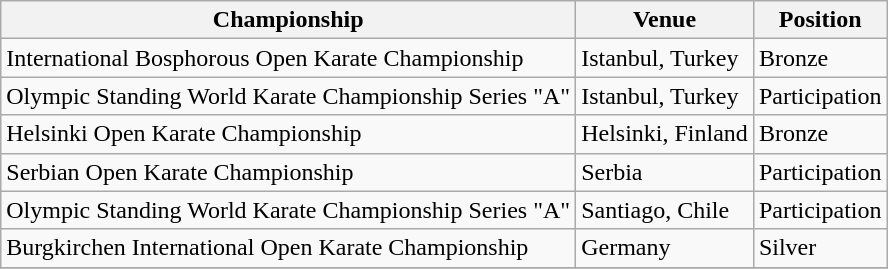<table class="wikitable">
<tr>
<th><strong>Championship</strong></th>
<th><strong>Venue</strong></th>
<th><strong>Position</strong></th>
</tr>
<tr>
<td>International Bosphorous Open Karate Championship</td>
<td>Istanbul, Turkey</td>
<td>Bronze</td>
</tr>
<tr>
<td>Olympic  Standing World Karate Championship Series "A"</td>
<td>Istanbul, Turkey</td>
<td>Participation</td>
</tr>
<tr>
<td>Helsinki Open Karate Championship</td>
<td>Helsinki, Finland</td>
<td>Bronze</td>
</tr>
<tr>
<td>Serbian Open Karate Championship</td>
<td>Serbia</td>
<td>Participation</td>
</tr>
<tr>
<td>Olympic  Standing World Karate Championship Series "A"</td>
<td>Santiago, Chile</td>
<td>Participation</td>
</tr>
<tr>
<td>Burgkirchen International Open Karate Championship</td>
<td>Germany</td>
<td>Silver</td>
</tr>
<tr>
</tr>
</table>
